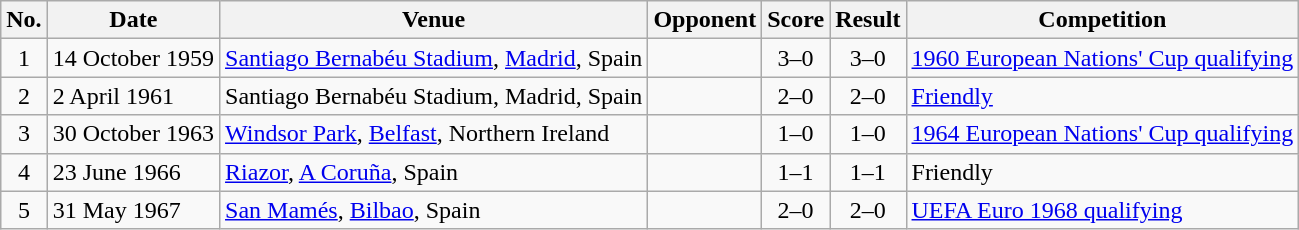<table class="wikitable sortable">
<tr>
<th scope="col">No.</th>
<th scope="col">Date</th>
<th scope="col">Venue</th>
<th scope="col">Opponent</th>
<th scope="col">Score</th>
<th scope="col">Result</th>
<th scope="col">Competition</th>
</tr>
<tr>
<td align="center">1</td>
<td>14 October 1959</td>
<td><a href='#'>Santiago Bernabéu Stadium</a>, <a href='#'>Madrid</a>, Spain</td>
<td></td>
<td align="center">3–0</td>
<td align="center">3–0</td>
<td><a href='#'>1960 European Nations' Cup qualifying</a></td>
</tr>
<tr>
<td align="center">2</td>
<td>2 April 1961</td>
<td>Santiago Bernabéu Stadium, Madrid, Spain</td>
<td></td>
<td align="center">2–0</td>
<td align="center">2–0</td>
<td><a href='#'>Friendly</a></td>
</tr>
<tr>
<td align="center">3</td>
<td>30 October 1963</td>
<td><a href='#'>Windsor Park</a>, <a href='#'>Belfast</a>, Northern Ireland</td>
<td></td>
<td align="center">1–0</td>
<td align="center">1–0</td>
<td><a href='#'>1964 European Nations' Cup qualifying</a></td>
</tr>
<tr>
<td align="center">4</td>
<td>23 June 1966</td>
<td><a href='#'>Riazor</a>, <a href='#'>A Coruña</a>, Spain</td>
<td></td>
<td align="center">1–1</td>
<td align="center">1–1</td>
<td>Friendly</td>
</tr>
<tr>
<td align="center">5</td>
<td>31 May 1967</td>
<td><a href='#'>San Mamés</a>, <a href='#'>Bilbao</a>, Spain</td>
<td></td>
<td align="center">2–0</td>
<td align="center">2–0</td>
<td><a href='#'>UEFA Euro 1968 qualifying</a></td>
</tr>
</table>
